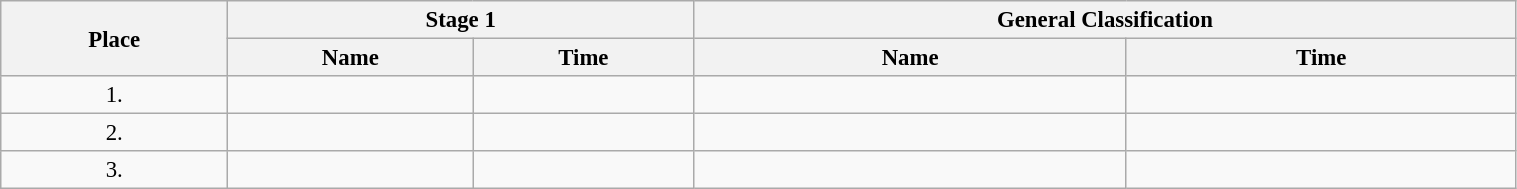<table class="wikitable"  style="font-size:95%; width:80%;">
<tr>
<th rowspan="2">Place</th>
<th colspan="2">Stage 1</th>
<th colspan="2">General Classification</th>
</tr>
<tr>
<th>Name</th>
<th>Time</th>
<th>Name</th>
<th>Time</th>
</tr>
<tr>
<td style="text-align:center;">1.</td>
<td></td>
<td></td>
<td></td>
<td></td>
</tr>
<tr>
<td style="text-align:center;">2.</td>
<td></td>
<td></td>
<td></td>
<td></td>
</tr>
<tr>
<td style="text-align:center;">3.</td>
<td></td>
<td></td>
<td></td>
<td></td>
</tr>
</table>
